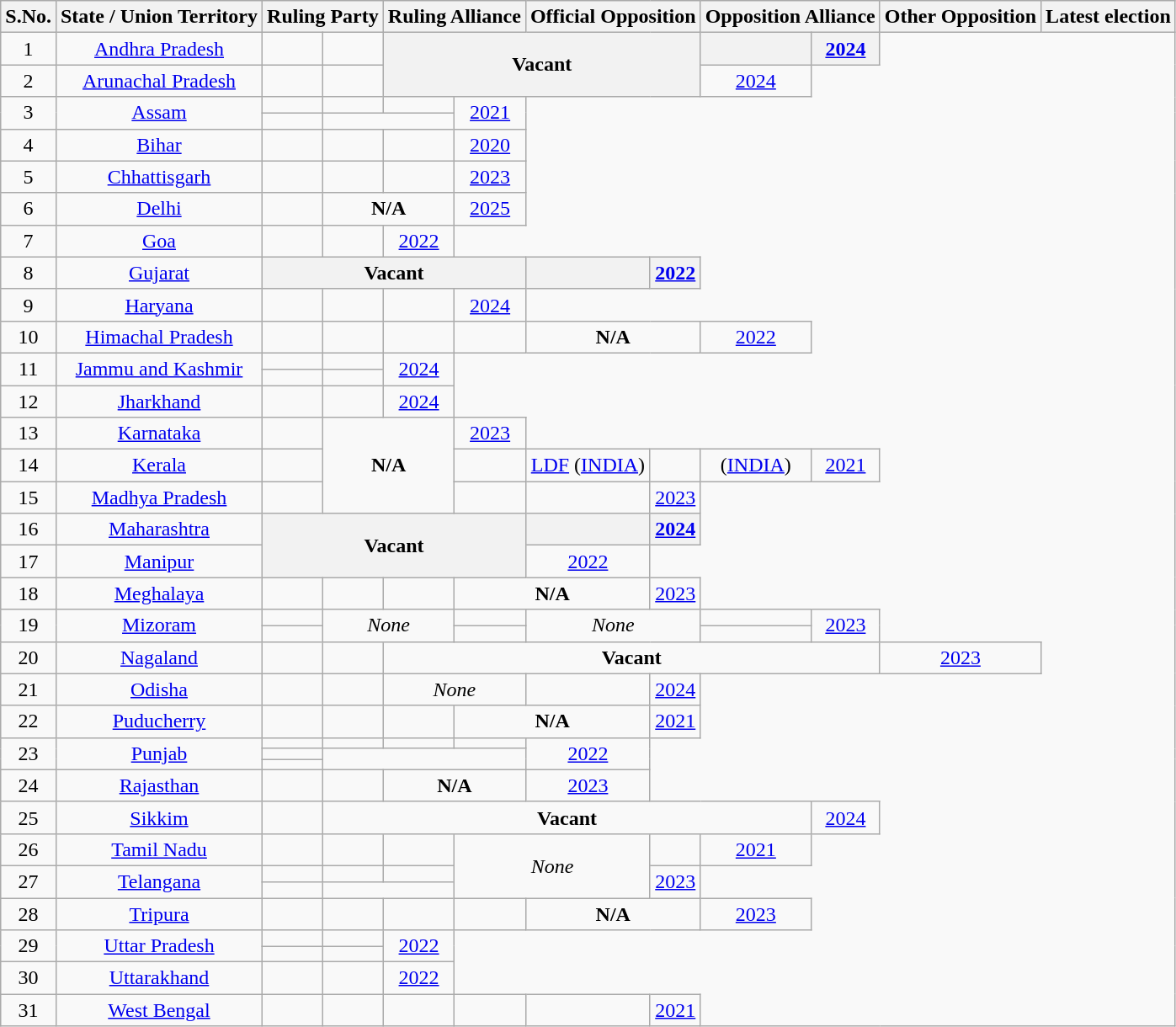<table class="wikitable sortable" style="text-align:center;">
<tr>
<th><strong>S.No.</strong></th>
<th><strong>State / Union Territory</strong></th>
<th colspan="2"><strong>Ruling Party</strong></th>
<th colspan="2"><strong>Ruling Alliance</strong></th>
<th colspan="2"><strong>Official Opposition</strong></th>
<th colspan="2"><strong>Opposition Alliance</strong></th>
<th colspan="2"><strong>Other Opposition</strong></th>
<th><strong>Latest election</strong></th>
</tr>
<tr>
<td>1</td>
<td><a href='#'>Andhra Pradesh</a></td>
<td></td>
<td></td>
<th rowspan=2 colspan=4>Vacant</th>
<th></th>
<th><a href='#'>2024</a></th>
</tr>
<tr>
<td>2</td>
<td><a href='#'>Arunachal Pradesh</a></td>
<td></td>
<td></td>
<td><a href='#'>2024</a></td>
</tr>
<tr>
<td rowspan=2>3</td>
<td rowspan=2><a href='#'>Assam</a></td>
<td></td>
<td></td>
<td></td>
<td rowspan=2><a href='#'>2021</a></td>
</tr>
<tr>
<td></td>
</tr>
<tr>
<td>4</td>
<td><a href='#'>Bihar</a></td>
<td></td>
<td></td>
<td></td>
<td><a href='#'>2020</a></td>
</tr>
<tr>
<td>5</td>
<td><a href='#'>Chhattisgarh</a></td>
<td></td>
<td></td>
<td></td>
<td><a href='#'>2023</a></td>
</tr>
<tr>
<td>6</td>
<td><a href='#'>Delhi</a></td>
<td></td>
<td colspan=2><strong>N/A</strong></td>
<td><a href='#'>2025</a></td>
</tr>
<tr>
<td>7</td>
<td><a href='#'>Goa</a></td>
<td></td>
<td></td>
<td><a href='#'>2022</a></td>
</tr>
<tr>
<td>8</td>
<td><a href='#'>Gujarat</a></td>
<th colspan=4><strong>Vacant</strong></th>
<th></th>
<th><a href='#'>2022</a></th>
</tr>
<tr>
<td>9</td>
<td><a href='#'>Haryana</a></td>
<td></td>
<td></td>
<td></td>
<td><a href='#'>2024</a></td>
</tr>
<tr>
<td>10</td>
<td><a href='#'>Himachal Pradesh</a></td>
<td></td>
<td></td>
<td></td>
<td></td>
<td colspan=2><strong>N/A</strong></td>
<td><a href='#'>2022</a></td>
</tr>
<tr>
<td rowspan=2>11</td>
<td rowspan=2><a href='#'>Jammu and Kashmir</a></td>
<td></td>
<td></td>
<td rowspan=2><a href='#'>2024</a></td>
</tr>
<tr>
<td></td>
</tr>
<tr>
<td>12</td>
<td><a href='#'>Jharkhand</a></td>
<td></td>
<td></td>
<td><a href='#'>2024</a></td>
</tr>
<tr>
<td>13</td>
<td><a href='#'>Karnataka</a></td>
<td></td>
<td rowspan=3 colspan=2><strong>N/A</strong></td>
<td><a href='#'>2023</a></td>
</tr>
<tr>
<td>14</td>
<td><a href='#'>Kerala</a></td>
<td></td>
<td></td>
<td><a href='#'>LDF</a> (<a href='#'>INDIA</a>)</td>
<td></td>
<td> (<a href='#'>INDIA</a>)</td>
<td><a href='#'>2021</a></td>
</tr>
<tr>
<td>15</td>
<td><a href='#'>Madhya Pradesh</a></td>
<td></td>
<td></td>
<td></td>
<td><a href='#'>2023</a></td>
</tr>
<tr>
<td>16</td>
<td><a href='#'>Maharashtra</a></td>
<th rowspan=2 colspan=4><strong>Vacant</strong></th>
<th></th>
<th><a href='#'>2024</a></th>
</tr>
<tr>
<td>17</td>
<td><a href='#'>Manipur</a></td>
<td><a href='#'>2022</a></td>
</tr>
<tr>
<td>18</td>
<td><a href='#'>Meghalaya</a></td>
<td></td>
<td></td>
<td></td>
<td colspan=2><strong>N/A</strong></td>
<td><a href='#'>2023</a></td>
</tr>
<tr>
<td rowspan=2>19</td>
<td rowspan=2><a href='#'>Mizoram</a></td>
<td></td>
<td rowspan=2 colspan=2><em>None</em></td>
<td></td>
<td rowspan=2 colspan=2><em>None</em></td>
<td></td>
<td rowspan=2><a href='#'>2023</a></td>
</tr>
<tr>
<td></td>
</tr>
<tr>
<td>20</td>
<td><a href='#'>Nagaland</a></td>
<td></td>
<td></td>
<td colspan=6><strong>Vacant</strong></td>
<td><a href='#'>2023</a></td>
</tr>
<tr>
<td>21</td>
<td><a href='#'>Odisha</a></td>
<td></td>
<td></td>
<td colspan=2><em>None</em></td>
<td></td>
<td><a href='#'>2024</a></td>
</tr>
<tr>
<td>22</td>
<td><a href='#'>Puducherry</a></td>
<td></td>
<td></td>
<td></td>
<td colspan=2><strong>N/A</strong></td>
<td><a href='#'>2021</a></td>
</tr>
<tr>
<td rowspan=3>23</td>
<td rowspan=3><a href='#'>Punjab</a></td>
<td></td>
<td></td>
<td></td>
<td></td>
<td rowspan=3><a href='#'>2022</a></td>
</tr>
<tr>
<td></td>
</tr>
<tr>
<td></td>
</tr>
<tr>
<td>24</td>
<td><a href='#'>Rajasthan</a></td>
<td></td>
<td></td>
<td colspan=2><strong>N/A</strong></td>
<td><a href='#'>2023</a></td>
</tr>
<tr>
<td>25</td>
<td><a href='#'>Sikkim</a></td>
<td></td>
<td colspan=6><strong>Vacant</strong></td>
<td><a href='#'>2024</a></td>
</tr>
<tr>
<td>26</td>
<td><a href='#'>Tamil Nadu</a></td>
<td></td>
<td></td>
<td></td>
<td rowspan=3 colspan=2><em>None</em></td>
<td></td>
<td><a href='#'>2021</a></td>
</tr>
<tr>
<td rowspan=2>27</td>
<td rowspan=2><a href='#'>Telangana</a></td>
<td></td>
<td></td>
<td></td>
<td rowspan=2><a href='#'>2023</a></td>
</tr>
<tr>
<td></td>
</tr>
<tr>
<td>28</td>
<td><a href='#'>Tripura</a></td>
<td></td>
<td></td>
<td></td>
<td></td>
<td colspan=2><strong>N/A</strong></td>
<td><a href='#'>2023</a></td>
</tr>
<tr>
<td rowspan=2>29</td>
<td rowspan=2><a href='#'>Uttar Pradesh</a></td>
<td></td>
<td></td>
<td rowspan=2><a href='#'>2022</a></td>
</tr>
<tr>
<td></td>
</tr>
<tr>
<td>30</td>
<td><a href='#'>Uttarakhand</a></td>
<td></td>
<td></td>
<td><a href='#'>2022</a></td>
</tr>
<tr>
<td>31</td>
<td><a href='#'>West Bengal</a></td>
<td></td>
<td></td>
<td></td>
<td></td>
<td></td>
<td><a href='#'>2021</a></td>
</tr>
</table>
